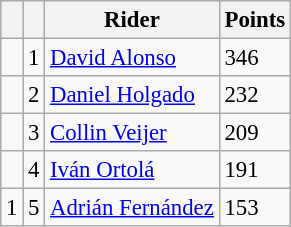<table class="wikitable" style="font-size: 95%;">
<tr>
<th></th>
<th></th>
<th>Rider</th>
<th>Points</th>
</tr>
<tr>
<td></td>
<td align=center>1</td>
<td> <a href='#'>David Alonso</a></td>
<td align=left>346</td>
</tr>
<tr>
<td></td>
<td align=center>2</td>
<td> <a href='#'>Daniel Holgado</a></td>
<td align=left>232</td>
</tr>
<tr>
<td></td>
<td align=center>3</td>
<td> <a href='#'>Collin Veijer</a></td>
<td align=left>209</td>
</tr>
<tr>
<td></td>
<td align=center>4</td>
<td> <a href='#'>Iván Ortolá</a></td>
<td align=left>191</td>
</tr>
<tr>
<td> 1</td>
<td align=center>5</td>
<td> <a href='#'>Adrián Fernández</a></td>
<td align=left>153</td>
</tr>
</table>
